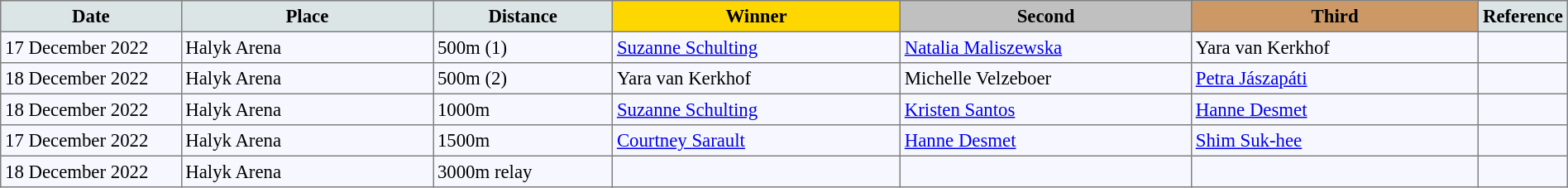<table bgcolor="#f7f8ff" cellpadding="3" cellspacing="0" border="1" style="font-size: 95%; border: gray solid 1px; border-collapse: collapse;">
<tr bgcolor="#cccccc" (1>
<td width="150" align="center" bgcolor="#dce5e5"><strong>Date</strong></td>
<td width="220" align="center" bgcolor="#dce5e5"><strong>Place</strong></td>
<td width="150" align="center" bgcolor="#dce5e5"><strong>Distance</strong></td>
<td align="center" bgcolor="gold" width="250"><strong>Winner</strong></td>
<td align="center" bgcolor="silver" width="250"><strong>Second</strong></td>
<td width="250" align="center" bgcolor="#cc9966"><strong>Third</strong></td>
<td width="30" align="center" bgcolor="#dce5e5"><strong>Reference</strong></td>
</tr>
<tr align="left">
<td>17 December 2022</td>
<td>Halyk Arena</td>
<td>500m (1)</td>
<td> <a href='#'>Suzanne Schulting</a></td>
<td> <a href='#'>Natalia Maliszewska</a></td>
<td> Yara van Kerkhof</td>
<td> </td>
</tr>
<tr align="left">
<td>18 December 2022</td>
<td>Halyk Arena</td>
<td>500m (2)</td>
<td> Yara van Kerkhof</td>
<td> Michelle Velzeboer</td>
<td> <a href='#'>Petra Jászapáti</a></td>
<td> </td>
</tr>
<tr align="left">
<td>18 December 2022</td>
<td>Halyk Arena</td>
<td>1000m</td>
<td> <a href='#'>Suzanne Schulting</a></td>
<td> <a href='#'>Kristen Santos</a></td>
<td> <a href='#'>Hanne Desmet</a></td>
<td> </td>
</tr>
<tr align="left">
<td>17 December 2022</td>
<td>Halyk Arena</td>
<td>1500m</td>
<td> <a href='#'>Courtney Sarault</a></td>
<td> <a href='#'>Hanne Desmet</a></td>
<td> <a href='#'>Shim Suk-hee</a></td>
<td> </td>
</tr>
<tr align="left">
<td>18 December 2022</td>
<td>Halyk Arena</td>
<td>3000m relay</td>
<td></td>
<td></td>
<td></td>
<td> </td>
</tr>
</table>
